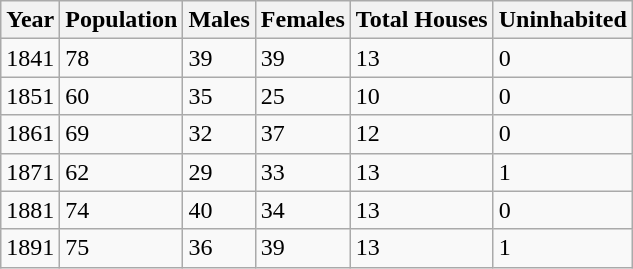<table class="wikitable">
<tr>
<th>Year</th>
<th>Population</th>
<th>Males</th>
<th>Females</th>
<th>Total Houses</th>
<th>Uninhabited</th>
</tr>
<tr>
<td>1841</td>
<td>78</td>
<td>39</td>
<td>39</td>
<td>13</td>
<td>0</td>
</tr>
<tr>
<td>1851</td>
<td>60</td>
<td>35</td>
<td>25</td>
<td>10</td>
<td>0</td>
</tr>
<tr>
<td>1861</td>
<td>69</td>
<td>32</td>
<td>37</td>
<td>12</td>
<td>0</td>
</tr>
<tr>
<td>1871</td>
<td>62</td>
<td>29</td>
<td>33</td>
<td>13</td>
<td>1</td>
</tr>
<tr>
<td>1881</td>
<td>74</td>
<td>40</td>
<td>34</td>
<td>13</td>
<td>0</td>
</tr>
<tr>
<td>1891</td>
<td>75</td>
<td>36</td>
<td>39</td>
<td>13</td>
<td>1</td>
</tr>
</table>
